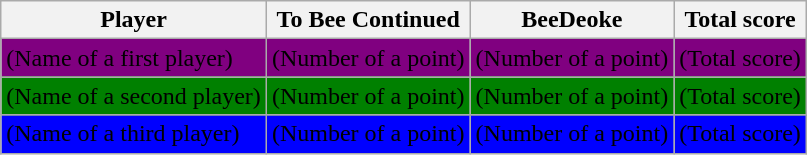<table class="wikitable">
<tr>
<th>Player</th>
<th>To Bee Continued</th>
<th>BeeDeoke</th>
<th>Total score</th>
</tr>
<tr>
<td style="background:purple;">(Name of a first player)</td>
<td style="background:purple;">(Number of a point)</td>
<td style="background:purple;">(Number of a point)</td>
<td style="background:purple;">(Total score)</td>
</tr>
<tr>
<td style="background:green;">(Name of a second player)</td>
<td style="background:green;">(Number of a point)</td>
<td style="background:green;">(Number of a point)</td>
<td style="background:green;">(Total score)</td>
</tr>
<tr>
<td style="background:blue;">(Name of a third player)</td>
<td style="background:blue;">(Number of a point)</td>
<td style="background:blue;">(Number of a point)</td>
<td style="background:blue;">(Total score)</td>
</tr>
</table>
